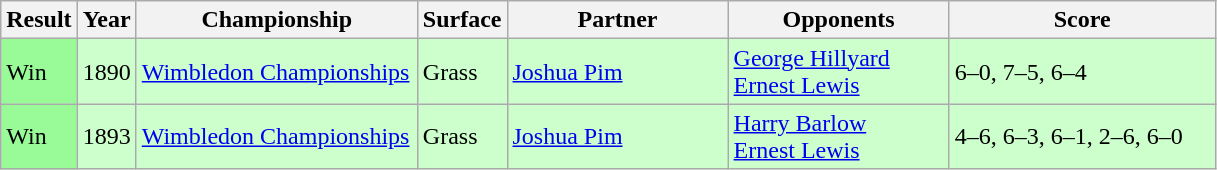<table class="sortable wikitable">
<tr>
<th style="width:40px">Result</th>
<th style="width:30px">Year</th>
<th style="width:180px">Championship</th>
<th style="width:50px">Surface</th>
<th style="width:140px">Partner</th>
<th style="width:140px">Opponents</th>
<th style="width:170px" class="unsortable">Score</th>
</tr>
<tr style="background:#cfc;">
<td style="background:#98fb98;">Win</td>
<td>1890</td>
<td><a href='#'>Wimbledon Championships</a></td>
<td>Grass</td>
<td> <a href='#'>Joshua Pim</a></td>
<td> <a href='#'>George Hillyard</a> <br>  <a href='#'>Ernest Lewis</a></td>
<td>6–0, 7–5, 6–4</td>
</tr>
<tr style="background:#cfc;">
<td style="background:#98fb98;">Win</td>
<td>1893</td>
<td><a href='#'>Wimbledon Championships</a></td>
<td>Grass</td>
<td> <a href='#'>Joshua Pim</a></td>
<td> <a href='#'>Harry Barlow</a> <br>  <a href='#'>Ernest Lewis</a></td>
<td>4–6, 6–3, 6–1, 2–6, 6–0</td>
</tr>
</table>
